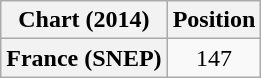<table class="wikitable plainrowheaders" style="text-align:center">
<tr>
<th scope="col">Chart (2014)</th>
<th scope="col">Position</th>
</tr>
<tr>
<th scope="row">France (SNEP)</th>
<td>147</td>
</tr>
</table>
